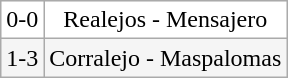<table class="wikitable">
<tr align=center bgcolor=white>
<td>0-0</td>
<td>Realejos - Mensajero</td>
</tr>
<tr align=center bgcolor=#F5F5F5>
<td>1-3</td>
<td>Corralejo - Maspalomas</td>
</tr>
</table>
